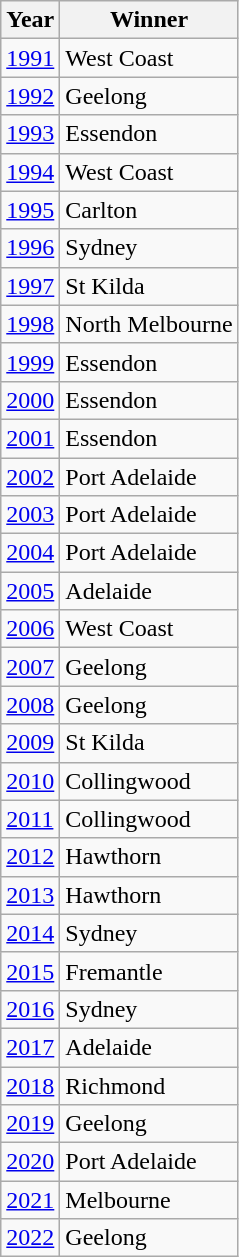<table class="wikitable sortable">
<tr>
<th>Year</th>
<th>Winner</th>
</tr>
<tr>
<td><a href='#'>1991</a></td>
<td>West Coast</td>
</tr>
<tr>
<td><a href='#'>1992</a></td>
<td>Geelong</td>
</tr>
<tr>
<td><a href='#'>1993</a></td>
<td>Essendon</td>
</tr>
<tr>
<td><a href='#'>1994</a></td>
<td>West Coast</td>
</tr>
<tr>
<td><a href='#'>1995</a></td>
<td>Carlton</td>
</tr>
<tr>
<td><a href='#'>1996</a></td>
<td>Sydney</td>
</tr>
<tr>
<td><a href='#'>1997</a></td>
<td>St Kilda</td>
</tr>
<tr>
<td><a href='#'>1998</a></td>
<td>North Melbourne</td>
</tr>
<tr>
<td><a href='#'>1999</a></td>
<td>Essendon</td>
</tr>
<tr>
<td><a href='#'>2000</a></td>
<td>Essendon</td>
</tr>
<tr>
<td><a href='#'>2001</a></td>
<td>Essendon</td>
</tr>
<tr>
<td><a href='#'>2002</a></td>
<td>Port Adelaide</td>
</tr>
<tr>
<td><a href='#'>2003</a></td>
<td>Port Adelaide</td>
</tr>
<tr>
<td><a href='#'>2004</a></td>
<td>Port Adelaide</td>
</tr>
<tr>
<td><a href='#'>2005</a></td>
<td>Adelaide</td>
</tr>
<tr>
<td><a href='#'>2006</a></td>
<td>West Coast</td>
</tr>
<tr>
<td><a href='#'>2007</a></td>
<td>Geelong</td>
</tr>
<tr>
<td><a href='#'>2008</a></td>
<td>Geelong</td>
</tr>
<tr>
<td><a href='#'>2009</a></td>
<td>St Kilda</td>
</tr>
<tr>
<td><a href='#'>2010</a></td>
<td>Collingwood</td>
</tr>
<tr>
<td><a href='#'>2011</a></td>
<td>Collingwood</td>
</tr>
<tr>
<td><a href='#'>2012</a></td>
<td>Hawthorn</td>
</tr>
<tr>
<td><a href='#'>2013</a></td>
<td>Hawthorn</td>
</tr>
<tr>
<td><a href='#'>2014</a></td>
<td>Sydney</td>
</tr>
<tr>
<td><a href='#'>2015</a></td>
<td>Fremantle</td>
</tr>
<tr>
<td><a href='#'>2016</a></td>
<td>Sydney</td>
</tr>
<tr>
<td><a href='#'>2017</a></td>
<td>Adelaide</td>
</tr>
<tr>
<td><a href='#'>2018</a></td>
<td>Richmond</td>
</tr>
<tr>
<td><a href='#'>2019</a></td>
<td>Geelong</td>
</tr>
<tr>
<td><a href='#'>2020</a></td>
<td>Port Adelaide</td>
</tr>
<tr>
<td><a href='#'>2021</a></td>
<td>Melbourne</td>
</tr>
<tr>
<td><a href='#'>2022</a></td>
<td>Geelong</td>
</tr>
</table>
